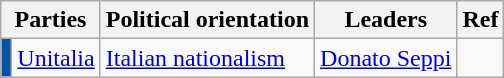<table class="wikitable">
<tr>
<th colspan=2>Parties</th>
<th>Political orientation</th>
<th>Leaders</th>
<th>Ref</th>
</tr>
<tr>
<td style="background-color: #0054A5"></td>
<td><a href='#'>Unitalia</a></td>
<td><a href='#'>Italian nationalism</a></td>
<td><a href='#'>Donato Seppi</a></td>
<td></td>
</tr>
</table>
